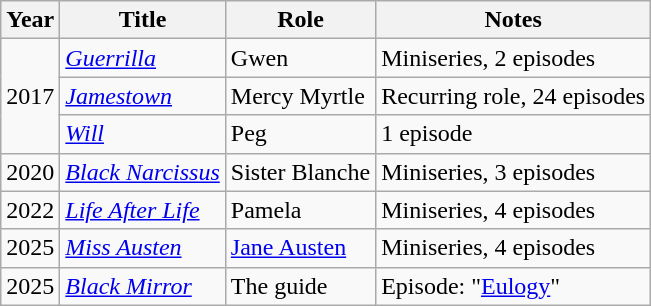<table class="wikitable sortable">
<tr>
<th>Year</th>
<th>Title</th>
<th>Role</th>
<th>Notes</th>
</tr>
<tr>
<td rowspan="3">2017</td>
<td><em><a href='#'>Guerrilla</a></em></td>
<td>Gwen</td>
<td>Miniseries, 2 episodes</td>
</tr>
<tr>
<td><em><a href='#'>Jamestown</a></em></td>
<td>Mercy Myrtle</td>
<td>Recurring role, 24 episodes</td>
</tr>
<tr>
<td><em><a href='#'>Will</a></em></td>
<td>Peg</td>
<td>1 episode</td>
</tr>
<tr>
<td>2020</td>
<td><em><a href='#'>Black Narcissus</a></em></td>
<td>Sister Blanche</td>
<td>Miniseries, 3 episodes</td>
</tr>
<tr>
<td>2022</td>
<td><em><a href='#'>Life After Life</a></em></td>
<td>Pamela</td>
<td>Miniseries, 4 episodes</td>
</tr>
<tr>
<td>2025</td>
<td><em><a href='#'>Miss Austen</a></em></td>
<td><a href='#'>Jane Austen</a></td>
<td>Miniseries, 4 episodes</td>
</tr>
<tr>
<td>2025</td>
<td><em><a href='#'>Black Mirror</a></em></td>
<td>The guide</td>
<td>Episode: "<a href='#'>Eulogy</a>"</td>
</tr>
</table>
